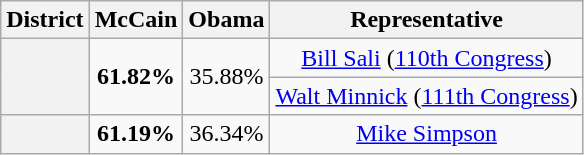<table class=wikitable>
<tr>
<th>District</th>
<th>McCain</th>
<th>Obama</th>
<th>Representative</th>
</tr>
<tr align=center>
<th rowspan=2 ></th>
<td rowspan=2><strong>61.82%</strong></td>
<td rowspan=2>35.88%</td>
<td><a href='#'>Bill Sali</a> (<a href='#'>110th Congress</a>)</td>
</tr>
<tr align=center>
<td><a href='#'>Walt Minnick</a> (<a href='#'>111th Congress</a>)</td>
</tr>
<tr align=center>
<th></th>
<td><strong>61.19%</strong></td>
<td>36.34%</td>
<td><a href='#'>Mike Simpson</a></td>
</tr>
</table>
